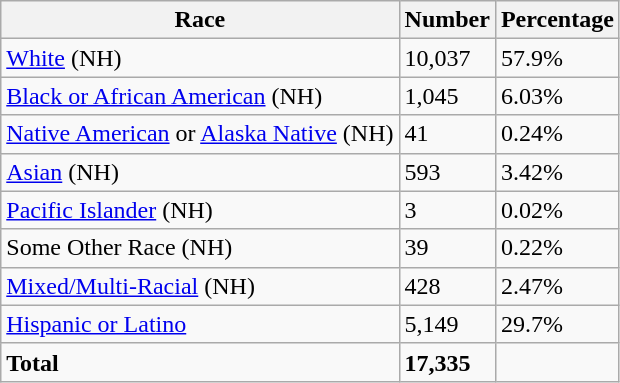<table class="wikitable">
<tr>
<th>Race</th>
<th>Number</th>
<th>Percentage</th>
</tr>
<tr>
<td><a href='#'>White</a> (NH)</td>
<td>10,037</td>
<td>57.9%</td>
</tr>
<tr>
<td><a href='#'>Black or African American</a> (NH)</td>
<td>1,045</td>
<td>6.03%</td>
</tr>
<tr>
<td><a href='#'>Native American</a> or <a href='#'>Alaska Native</a> (NH)</td>
<td>41</td>
<td>0.24%</td>
</tr>
<tr>
<td><a href='#'>Asian</a> (NH)</td>
<td>593</td>
<td>3.42%</td>
</tr>
<tr>
<td><a href='#'>Pacific Islander</a> (NH)</td>
<td>3</td>
<td>0.02%</td>
</tr>
<tr>
<td>Some Other Race (NH)</td>
<td>39</td>
<td>0.22%</td>
</tr>
<tr>
<td><a href='#'>Mixed/Multi-Racial</a> (NH)</td>
<td>428</td>
<td>2.47%</td>
</tr>
<tr>
<td><a href='#'>Hispanic or Latino</a></td>
<td>5,149</td>
<td>29.7%</td>
</tr>
<tr>
<td><strong>Total</strong></td>
<td><strong>17,335</strong></td>
<td></td>
</tr>
</table>
